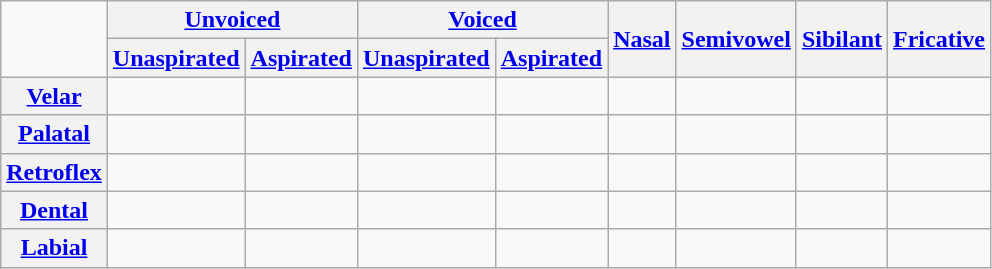<table class="wikitable plain-row-headers letters-pink">
<tr>
<td rowspan=2></td>
<th colspan=2><a href='#'>Unvoiced</a></th>
<th colspan=2><a href='#'>Voiced</a></th>
<th rowspan=2><a href='#'>Nasal</a></th>
<th rowspan=2><a href='#'>Semivowel</a></th>
<th rowspan=2><a href='#'>Sibilant</a></th>
<th rowspan=2><a href='#'>Fricative</a></th>
</tr>
<tr>
<th><a href='#'>Unaspirated</a></th>
<th><a href='#'>Aspirated</a></th>
<th><a href='#'>Unaspirated</a></th>
<th><a href='#'>Aspirated</a></th>
</tr>
<tr>
<th scope=row><a href='#'>Velar</a></th>
<td></td>
<td></td>
<td></td>
<td></td>
<td></td>
<td></td>
<td></td>
<td></td>
</tr>
<tr class=letters-lo>
<th scope=row><a href='#'>Palatal</a></th>
<td></td>
<td></td>
<td></td>
<td></td>
<td></td>
<td></td>
<td></td>
<td></td>
</tr>
<tr>
<th scope=row><a href='#'>Retroflex</a></th>
<td></td>
<td></td>
<td></td>
<td></td>
<td></td>
<td></td>
<td></td>
<td></td>
</tr>
<tr>
<th scope=row><a href='#'>Dental</a></th>
<td></td>
<td></td>
<td></td>
<td></td>
<td></td>
<td></td>
<td></td>
<td></td>
</tr>
<tr>
<th scope=row><a href='#'>Labial</a></th>
<td></td>
<td></td>
<td></td>
<td></td>
<td></td>
<td></td>
<td></td>
<td></td>
</tr>
</table>
